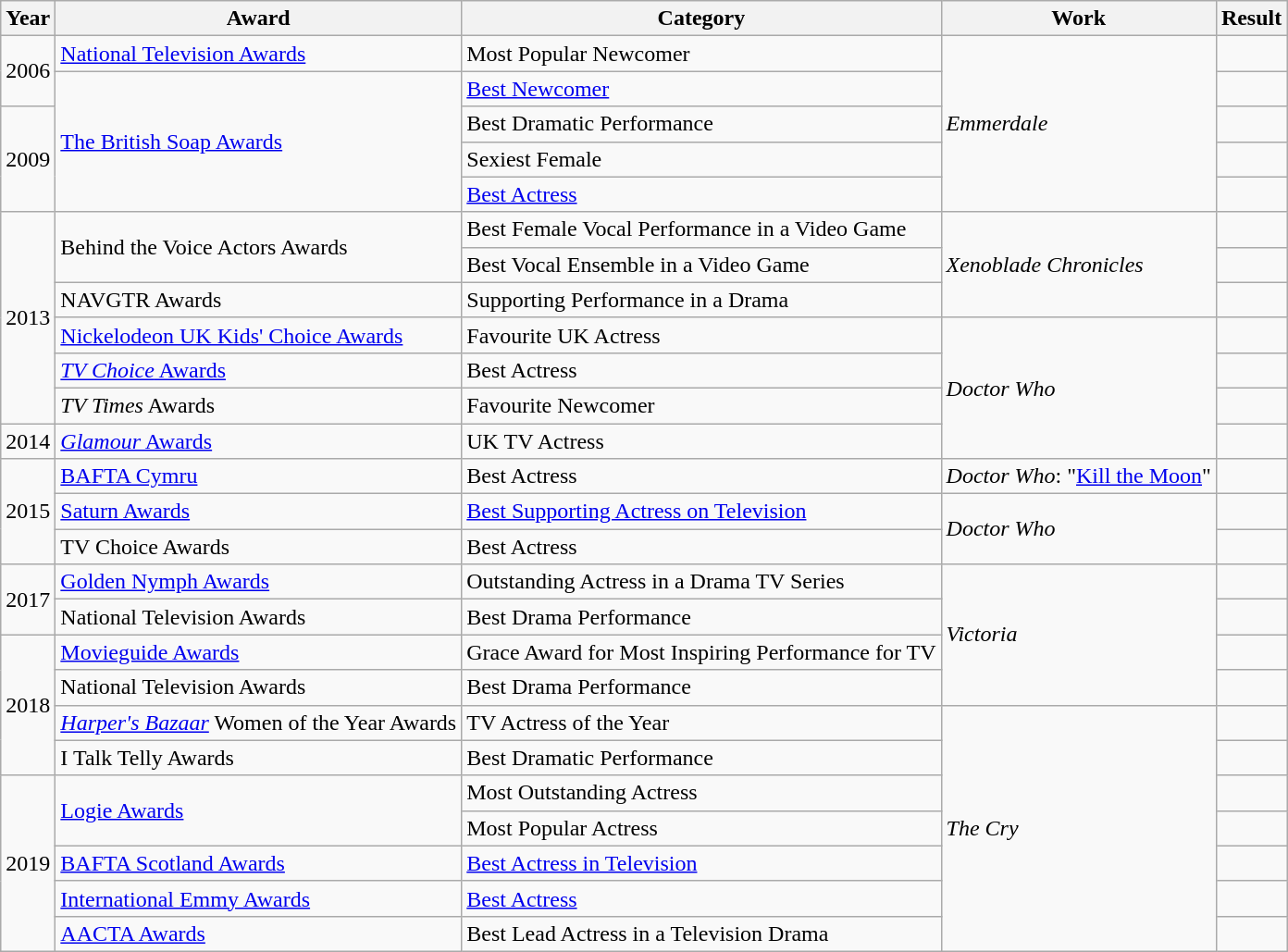<table class="wikitable sortable">
<tr>
<th>Year</th>
<th>Award</th>
<th>Category</th>
<th>Work</th>
<th>Result</th>
</tr>
<tr>
<td rowspan="2">2006</td>
<td><a href='#'>National Television Awards</a></td>
<td>Most Popular Newcomer</td>
<td rowspan="5"><em>Emmerdale</em></td>
<td></td>
</tr>
<tr>
<td rowspan="4"><a href='#'>The British Soap Awards</a></td>
<td><a href='#'>Best Newcomer</a></td>
<td></td>
</tr>
<tr>
<td rowspan="3">2009</td>
<td>Best Dramatic Performance</td>
<td></td>
</tr>
<tr>
<td>Sexiest Female</td>
<td></td>
</tr>
<tr>
<td><a href='#'>Best Actress</a></td>
<td></td>
</tr>
<tr>
<td rowspan="6">2013</td>
<td rowspan="2">Behind the Voice Actors Awards</td>
<td>Best Female Vocal Performance in a Video Game</td>
<td rowspan="3"><em>Xenoblade Chronicles</em></td>
<td></td>
</tr>
<tr>
<td>Best Vocal Ensemble in a Video Game</td>
<td></td>
</tr>
<tr>
<td>NAVGTR Awards</td>
<td>Supporting Performance in a Drama</td>
<td></td>
</tr>
<tr>
<td><a href='#'>Nickelodeon UK Kids' Choice Awards</a></td>
<td>Favourite UK Actress</td>
<td rowspan="4"><em>Doctor Who</em></td>
<td></td>
</tr>
<tr>
<td><a href='#'><em>TV Choice</em> Awards</a></td>
<td>Best Actress</td>
<td></td>
</tr>
<tr>
<td><em>TV Times</em> Awards</td>
<td>Favourite Newcomer</td>
<td></td>
</tr>
<tr>
<td>2014</td>
<td><a href='#'><em>Glamour</em> Awards</a></td>
<td>UK TV Actress</td>
<td></td>
</tr>
<tr>
<td rowspan="3">2015</td>
<td><a href='#'>BAFTA Cymru</a></td>
<td>Best Actress</td>
<td><em>Doctor Who</em>: "<a href='#'>Kill the Moon</a>"</td>
<td></td>
</tr>
<tr>
<td><a href='#'>Saturn Awards</a></td>
<td><a href='#'>Best Supporting Actress on Television</a></td>
<td rowspan="2"><em>Doctor Who</em></td>
<td></td>
</tr>
<tr>
<td>TV Choice Awards</td>
<td>Best Actress</td>
<td></td>
</tr>
<tr>
<td rowspan="2">2017</td>
<td><a href='#'>Golden Nymph Awards</a></td>
<td>Outstanding Actress in a Drama TV Series</td>
<td rowspan="4"><em>Victoria</em></td>
<td></td>
</tr>
<tr>
<td>National Television Awards</td>
<td>Best Drama Performance</td>
<td></td>
</tr>
<tr>
<td rowspan="4">2018</td>
<td><a href='#'>Movieguide Awards</a></td>
<td>Grace Award for Most Inspiring Performance for TV</td>
<td></td>
</tr>
<tr>
<td>National Television Awards</td>
<td>Best Drama Performance</td>
<td></td>
</tr>
<tr>
<td><em><a href='#'>Harper's Bazaar</a></em> Women of the Year Awards</td>
<td>TV Actress of the Year</td>
<td rowspan="7"><em>The Cry</em></td>
<td></td>
</tr>
<tr>
<td>I Talk Telly Awards</td>
<td>Best Dramatic Performance</td>
<td></td>
</tr>
<tr>
<td rowspan="5">2019</td>
<td rowspan="2"><a href='#'>Logie Awards</a></td>
<td>Most Outstanding Actress</td>
<td></td>
</tr>
<tr>
<td>Most Popular Actress</td>
<td></td>
</tr>
<tr>
<td><a href='#'>BAFTA Scotland Awards</a></td>
<td><a href='#'>Best Actress in Television</a></td>
<td></td>
</tr>
<tr>
<td><a href='#'>International Emmy Awards</a></td>
<td><a href='#'>Best Actress</a></td>
<td></td>
</tr>
<tr>
<td><a href='#'>AACTA Awards</a></td>
<td>Best Lead Actress in a Television Drama</td>
<td></td>
</tr>
</table>
